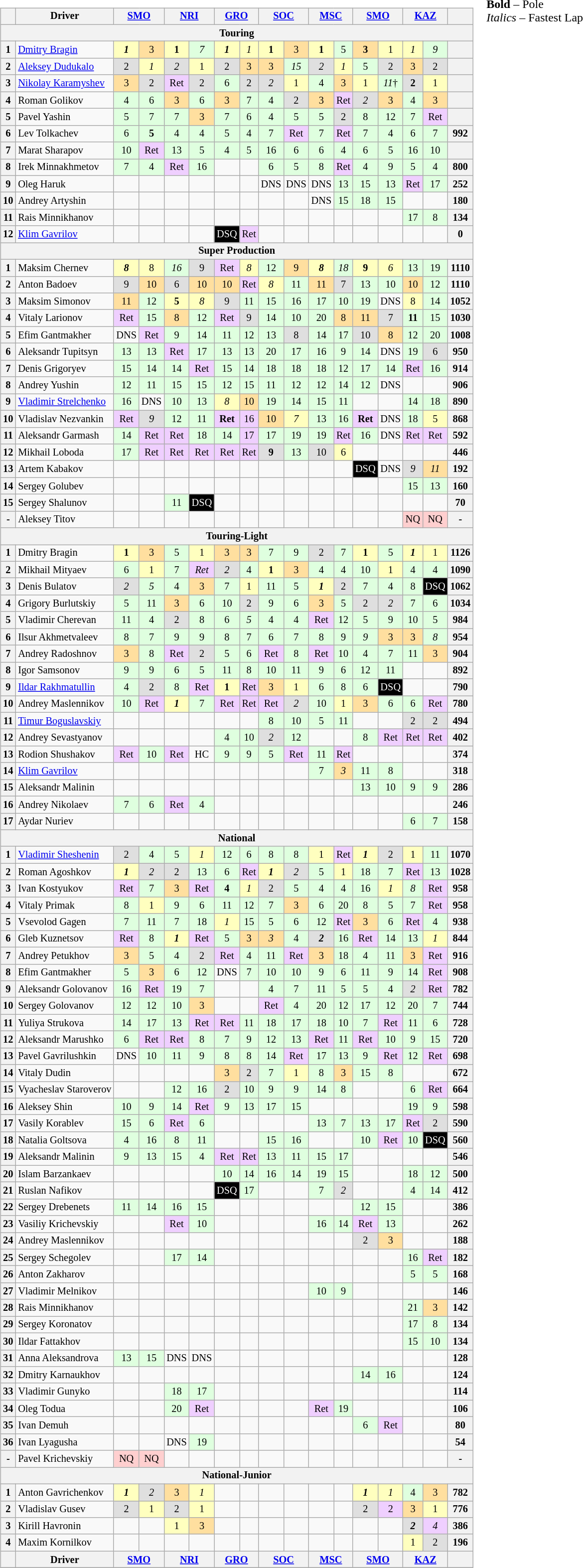<table>
<tr>
<td valign="top"><br><table align=left| class="wikitable" style="font-size: 85%; text-align: center">
<tr valign="top">
<th valign=middle></th>
<th valign=middle>Driver</th>
<th colspan=2><a href='#'>SMO</a></th>
<th colspan=2><a href='#'>NRI</a></th>
<th colspan=2><a href='#'>GRO</a></th>
<th colspan=2><a href='#'>SOC</a></th>
<th colspan=2><a href='#'>MSC</a></th>
<th colspan=2><a href='#'>SMO</a></th>
<th colspan=2><a href='#'>KAZ</a></th>
<th valign=middle>  </th>
</tr>
<tr>
<th colspan=19>Touring</th>
</tr>
<tr>
<th>1</th>
<td align=left><a href='#'>Dmitry Bragin</a></td>
<td style="background:#ffffbf;"><strong><em>1</em></strong></td>
<td style="background:#ffdf9f;">3</td>
<td style="background:#ffffbf;"><strong>1</strong></td>
<td style="background:#dfffdf;"><em>7</em></td>
<td style="background:#ffffbf;"><strong><em>1</em></strong></td>
<td style="background:#ffffbf;"><em>1</em></td>
<td style="background:#ffffbf;"><strong>1</strong></td>
<td style="background:#ffdf9f;">3</td>
<td style="background:#ffffbf;"><strong>1</strong></td>
<td style="background:#dfffdf;">5</td>
<td style="background:#ffdf9f;"><strong>3</strong></td>
<td style="background:#ffffbf;">1</td>
<td style="background:#ffffbf;"><em>1</em></td>
<td style="background:#dfffdf;"><em>9</em></td>
<th></th>
</tr>
<tr>
<th>2</th>
<td align=left><a href='#'>Aleksey Dudukalo</a></td>
<td style="background:#dfdfdf;">2</td>
<td style="background:#ffffbf;"><em>1</em></td>
<td style="background:#dfdfdf;"><em>2</em></td>
<td style="background:#ffffbf;">1</td>
<td style="background:#dfdfdf;">2</td>
<td style="background:#ffdf9f;">3</td>
<td style="background:#ffdf9f;">3</td>
<td style="background:#dfffdf;"><em>15</em></td>
<td style="background:#dfdfdf;"><em>2</em></td>
<td style="background:#ffffbf;"><em>1</em></td>
<td style="background:#dfffdf;">5</td>
<td style="background:#dfdfdf;">2</td>
<td style="background:#ffdf9f;">3</td>
<td style="background:#dfdfdf;">2</td>
<th></th>
</tr>
<tr>
<th>3</th>
<td align=left><a href='#'>Nikolay Karamyshev</a></td>
<td style="background:#ffdf9f;">3</td>
<td style="background:#dfdfdf;">2</td>
<td style="background:#efcfff;">Ret</td>
<td style="background:#dfdfdf;">2</td>
<td style="background:#dfffdf;">6</td>
<td style="background:#dfdfdf;">2</td>
<td style="background:#dfdfdf;"><em>2</em></td>
<td style="background:#ffffbf;">1</td>
<td style="background:#dfffdf;">4</td>
<td style="background:#ffdf9f;">3</td>
<td style="background:#ffffbf;">1</td>
<td style="background:#dfffdf;"><em>11</em>†</td>
<td style="background:#dfdfdf;"><strong>2</strong></td>
<td style="background:#ffffbf;">1</td>
<th></th>
</tr>
<tr>
<th>4</th>
<td align=left>Roman Golikov</td>
<td style="background:#dfffdf;">4</td>
<td style="background:#dfffdf;">6</td>
<td style="background:#ffdf9f;">3</td>
<td style="background:#dfffdf;">6</td>
<td style="background:#ffdf9f;">3</td>
<td style="background:#dfffdf;">7</td>
<td style="background:#dfffdf;">4</td>
<td style="background:#dfdfdf;">2</td>
<td style="background:#ffdf9f;">3</td>
<td style="background:#efcfff;">Ret</td>
<td style="background:#dfdfdf;"><em>2</em></td>
<td style="background:#ffdf9f;">3</td>
<td style="background:#dfffdf;">4</td>
<td style="background:#ffdf9f;">3</td>
<th></th>
</tr>
<tr>
<th>5</th>
<td align=left>Pavel Yashin</td>
<td style="background:#dfffdf;">5</td>
<td style="background:#dfffdf;">7</td>
<td style="background:#dfffdf;">7</td>
<td style="background:#ffdf9f;">3</td>
<td style="background:#dfffdf;">7</td>
<td style="background:#dfffdf;">6</td>
<td style="background:#dfffdf;">4</td>
<td style="background:#dfffdf;">5</td>
<td style="background:#dfffdf;">5</td>
<td style="background:#dfdfdf;">2</td>
<td style="background:#dfffdf;">8</td>
<td style="background:#dfffdf;">12</td>
<td style="background:#dfffdf;">7</td>
<td style="background:#efcfff;">Ret</td>
<th></th>
</tr>
<tr>
<th>6</th>
<td align=left>Lev Tolkachev</td>
<td style="background:#dfffdf;">6</td>
<td style="background:#dfffdf;"><strong>5</strong></td>
<td style="background:#dfffdf;">4</td>
<td style="background:#dfffdf;">4</td>
<td style="background:#dfffdf;">5</td>
<td style="background:#dfffdf;">4</td>
<td style="background:#dfffdf;">7</td>
<td style="background:#efcfff;">Ret</td>
<td style="background:#dfffdf;">7</td>
<td style="background:#efcfff;">Ret</td>
<td style="background:#dfffdf;">7</td>
<td style="background:#dfffdf;">4</td>
<td style="background:#dfffdf;">6</td>
<td style="background:#dfffdf;">7</td>
<th>992</th>
</tr>
<tr>
<th>7</th>
<td align=left>Marat Sharapov</td>
<td style="background:#dfffdf;">10</td>
<td style="background:#efcfff;">Ret</td>
<td style="background:#dfffdf;">13</td>
<td style="background:#dfffdf;">5</td>
<td style="background:#dfffdf;">4</td>
<td style="background:#dfffdf;">5</td>
<td style="background:#dfffdf;">16</td>
<td style="background:#dfffdf;">6</td>
<td style="background:#dfffdf;">6</td>
<td style="background:#dfffdf;">4</td>
<td style="background:#dfffdf;">6</td>
<td style="background:#dfffdf;">5</td>
<td style="background:#dfffdf;">16</td>
<td style="background:#dfffdf;">10</td>
<th></th>
</tr>
<tr>
<th>8</th>
<td align=left>Irek Minnakhmetov</td>
<td style="background:#dfffdf;">7</td>
<td style="background:#dfffdf;">4</td>
<td style="background:#efcfff;">Ret</td>
<td style="background:#dfffdf;">16</td>
<td></td>
<td></td>
<td style="background:#dfffdf;">6</td>
<td style="background:#dfffdf;">5</td>
<td style="background:#dfffdf;">8</td>
<td style="background:#efcfff;">Ret</td>
<td style="background:#dfffdf;">4</td>
<td style="background:#dfffdf;">9</td>
<td style="background:#dfffdf;">5</td>
<td style="background:#dfffdf;">4</td>
<th>800</th>
</tr>
<tr>
<th>9</th>
<td align=left>Oleg Haruk</td>
<td></td>
<td></td>
<td></td>
<td></td>
<td></td>
<td></td>
<td>DNS</td>
<td>DNS</td>
<td>DNS</td>
<td style="background:#dfffdf;">13</td>
<td style="background:#dfffdf;">15</td>
<td style="background:#dfffdf;">13</td>
<td style="background:#efcfff;">Ret</td>
<td style="background:#dfffdf;">17</td>
<th>252</th>
</tr>
<tr>
<th>10</th>
<td align=left>Andrey Artyshin</td>
<td></td>
<td></td>
<td></td>
<td></td>
<td></td>
<td></td>
<td></td>
<td></td>
<td>DNS</td>
<td style="background:#dfffdf;">15</td>
<td style="background:#dfffdf;">18</td>
<td style="background:#dfffdf;">15</td>
<td></td>
<td></td>
<th>180</th>
</tr>
<tr>
<th>11</th>
<td align=left>Rais Minnikhanov</td>
<td></td>
<td></td>
<td></td>
<td></td>
<td></td>
<td></td>
<td></td>
<td></td>
<td></td>
<td></td>
<td></td>
<td></td>
<td style="background:#dfffdf;">17</td>
<td style="background:#dfffdf;">8</td>
<th>134</th>
</tr>
<tr>
<th>12</th>
<td align=left><a href='#'>Klim Gavrilov</a></td>
<td></td>
<td></td>
<td></td>
<td></td>
<td style="background:#000000; color:white">DSQ</td>
<td style="background:#efcfff;">Ret</td>
<td></td>
<td></td>
<td></td>
<td></td>
<td></td>
<td></td>
<td></td>
<td></td>
<th>0</th>
</tr>
<tr>
<th colspan=17>Super Production</th>
</tr>
<tr>
<th>1</th>
<td align=left>Maksim Chernev</td>
<td style="background:#ffffbf;"><strong><em>8</em></strong></td>
<td style="background:#ffffbf;">8</td>
<td style="background:#dfffdf;"><em>16</em></td>
<td style="background:#dfdfdf;">9</td>
<td style="background:#efcfff;">Ret</td>
<td style="background:#ffffbf;"><em>8</em></td>
<td style="background:#dfffdf;">12</td>
<td style="background:#ffdf9f;">9</td>
<td style="background:#ffffbf;"><strong><em>8</em></strong></td>
<td style="background:#dfffdf;"><em>18</em></td>
<td style="background:#ffffbf;"><strong>9</strong></td>
<td style="background:#ffffbf;"><em>6</em></td>
<td style="background:#dfffdf;">13</td>
<td style="background:#dfffdf;">19</td>
<th>1110</th>
</tr>
<tr>
<th>2</th>
<td align=left>Anton Badoev</td>
<td style="background:#dfdfdf;">9</td>
<td style="background:#ffdf9f;">10</td>
<td style="background:#dfdfdf;">6</td>
<td style="background:#ffdf9f;">10</td>
<td style="background:#ffdf9f;">10</td>
<td style="background:#efcfff;">Ret</td>
<td style="background:#ffffbf;"><em>8</em></td>
<td style="background:#dfffdf;">11</td>
<td style="background:#ffdf9f;">11</td>
<td style="background:#dfdfdf;">7</td>
<td style="background:#dfffdf;">13</td>
<td style="background:#dfffdf;">10</td>
<td style="background:#ffdf9f;">10</td>
<td style="background:#dfffdf;">12</td>
<th>1110</th>
</tr>
<tr>
<th>3</th>
<td align=left>Maksim Simonov</td>
<td style="background:#ffdf9f;">11</td>
<td style="background:#dfffdf;">12</td>
<td style="background:#ffffbf;"><strong>5</strong></td>
<td style="background:#ffffbf;"><em>8</em></td>
<td style="background:#dfdfdf;">9</td>
<td style="background:#dfffdf;">11</td>
<td style="background:#dfffdf;">15</td>
<td style="background:#dfffdf;">16</td>
<td style="background:#dfffdf;">17</td>
<td style="background:#dfffdf;">10</td>
<td style="background:#dfffdf;">19</td>
<td>DNS</td>
<td style="background:#ffffbf;">8</td>
<td style="background:#dfffdf;">14</td>
<th>1052</th>
</tr>
<tr>
<th>4</th>
<td align=left>Vitaly Larionov</td>
<td style="background:#efcfff;">Ret</td>
<td style="background:#dfffdf;">15</td>
<td style="background:#ffdf9f;">8</td>
<td style="background:#dfffdf;">12</td>
<td style="background:#efcfff;">Ret</td>
<td style="background:#dfdfdf;">9</td>
<td style="background:#dfffdf;">14</td>
<td style="background:#dfffdf;">10</td>
<td style="background:#dfffdf;">20</td>
<td style="background:#ffdf9f;">8</td>
<td style="background:#ffdf9f;">11</td>
<td style="background:#dfdfdf;">7</td>
<td style="background:#dfffdf;"><strong>11</strong></td>
<td style="background:#dfffdf;">15</td>
<th>1030</th>
</tr>
<tr>
<th>5</th>
<td align=left>Efim Gantmakher</td>
<td>DNS</td>
<td style="background:#efcfff;">Ret</td>
<td style="background:#dfffdf;">9</td>
<td style="background:#dfffdf;">14</td>
<td style="background:#dfffdf;">11</td>
<td style="background:#dfffdf;">12</td>
<td style="background:#dfffdf;">13</td>
<td style="background:#dfdfdf;">8</td>
<td style="background:#dfffdf;">14</td>
<td style="background:#dfffdf;">17</td>
<td style="background:#dfdfdf;">10</td>
<td style="background:#ffdf9f;">8</td>
<td style="background:#dfffdf;">12</td>
<td style="background:#dfffdf;">20</td>
<th>1008</th>
</tr>
<tr>
<th>6</th>
<td align=left>Aleksandr Tupitsyn</td>
<td style="background:#dfffdf;">13</td>
<td style="background:#dfffdf;">13</td>
<td style="background:#efcfff;">Ret</td>
<td style="background:#dfffdf;">17</td>
<td style="background:#dfffdf;">13</td>
<td style="background:#dfffdf;">13</td>
<td style="background:#dfffdf;">20</td>
<td style="background:#dfffdf;">17</td>
<td style="background:#dfffdf;">16</td>
<td style="background:#dfffdf;">9</td>
<td style="background:#dfffdf;">14</td>
<td>DNS</td>
<td style="background:#dfffdf;">19</td>
<td style="background:#dfdfdf;">6</td>
<th>950</th>
</tr>
<tr>
<th>7</th>
<td align=left>Denis Grigoryev</td>
<td style="background:#dfffdf;">15</td>
<td style="background:#dfffdf;">14</td>
<td style="background:#dfffdf;">14</td>
<td style="background:#efcfff;">Ret</td>
<td style="background:#dfffdf;">15</td>
<td style="background:#dfffdf;">14</td>
<td style="background:#dfffdf;">18</td>
<td style="background:#dfffdf;">18</td>
<td style="background:#dfffdf;">18</td>
<td style="background:#dfffdf;">12</td>
<td style="background:#dfffdf;">17</td>
<td style="background:#dfffdf;">14</td>
<td style="background:#efcfff;">Ret</td>
<td style="background:#dfffdf;">16</td>
<th>914</th>
</tr>
<tr>
<th>8</th>
<td align=left>Andrey Yushin</td>
<td style="background:#dfffdf;">12</td>
<td style="background:#dfffdf;">11</td>
<td style="background:#dfffdf;">15</td>
<td style="background:#dfffdf;">15</td>
<td style="background:#dfffdf;">12</td>
<td style="background:#dfffdf;">15</td>
<td style="background:#dfffdf;">11</td>
<td style="background:#dfffdf;">12</td>
<td style="background:#dfffdf;">12</td>
<td style="background:#dfffdf;">14</td>
<td style="background:#dfffdf;">12</td>
<td>DNS</td>
<td></td>
<td></td>
<th>906</th>
</tr>
<tr>
<th>9</th>
<td align=left><a href='#'>Vladimir Strelchenko</a></td>
<td style="background:#dfffdf;">16</td>
<td>DNS</td>
<td style="background:#dfffdf;">10</td>
<td style="background:#dfffdf;">13</td>
<td style="background:#ffffbf;"><em>8</em></td>
<td style="background:#ffdf9f;">10</td>
<td style="background:#dfffdf;">19</td>
<td style="background:#dfffdf;">14</td>
<td style="background:#dfffdf;">15</td>
<td style="background:#dfffdf;">11</td>
<td></td>
<td></td>
<td style="background:#dfffdf;">14</td>
<td style="background:#dfffdf;">18</td>
<th>890</th>
</tr>
<tr>
<th>10</th>
<td align=left>Vladislav Nezvankin</td>
<td style="background:#efcfff;">Ret</td>
<td style="background:#dfdfdf;"><em>9</em></td>
<td style="background:#dfffdf;">12</td>
<td style="background:#dfffdf;">11</td>
<td style="background:#efcfff;"><strong>Ret</strong></td>
<td style="background:#efcfff;">16</td>
<td style="background:#ffdf9f;">10</td>
<td style="background:#ffffbf;"><em>7</em></td>
<td style="background:#dfffdf;">13</td>
<td style="background:#dfffdf;">16</td>
<td style="background:#efcfff;"><strong>Ret</strong></td>
<td>DNS</td>
<td style="background:#dfffdf;">18</td>
<td style="background:#ffffbf;">5</td>
<th>868</th>
</tr>
<tr>
<th>11</th>
<td align=left>Aleksandr Garmash</td>
<td style="background:#dfffdf;">14</td>
<td style="background:#efcfff;">Ret</td>
<td style="background:#efcfff;">Ret</td>
<td style="background:#dfffdf;">18</td>
<td style="background:#dfffdf;">14</td>
<td style="background:#efcfff;">17</td>
<td style="background:#dfffdf;">17</td>
<td style="background:#dfffdf;">19</td>
<td style="background:#dfffdf;">19</td>
<td style="background:#efcfff;">Ret</td>
<td style="background:#dfffdf;">16</td>
<td>DNS</td>
<td style="background:#efcfff;">Ret</td>
<td style="background:#efcfff;">Ret</td>
<th>592</th>
</tr>
<tr>
<th>12</th>
<td align=left>Mikhail Loboda</td>
<td style="background:#dfffdf;">17</td>
<td style="background:#efcfff;">Ret</td>
<td style="background:#efcfff;">Ret</td>
<td style="background:#efcfff;">Ret</td>
<td style="background:#efcfff;">Ret</td>
<td style="background:#efcfff;">Ret</td>
<td style="background:#dfdfdf;"><strong>9</strong></td>
<td style="background:#dfffdf;">13</td>
<td style="background:#dfdfdf;">10</td>
<td style="background:#ffffbf;">6</td>
<td></td>
<td></td>
<td></td>
<td></td>
<th>446</th>
</tr>
<tr>
<th>13</th>
<td align=left>Artem Kabakov</td>
<td></td>
<td></td>
<td></td>
<td></td>
<td></td>
<td></td>
<td></td>
<td></td>
<td></td>
<td></td>
<td style="background:black; color:white;">DSQ</td>
<td>DNS</td>
<td style="background:#dfdfdf;"><em>9</em></td>
<td style="background:#ffdf9f;"><em>11</em></td>
<th>192</th>
</tr>
<tr>
<th>14</th>
<td align=left>Sergey Golubev</td>
<td></td>
<td></td>
<td></td>
<td></td>
<td></td>
<td></td>
<td></td>
<td></td>
<td></td>
<td></td>
<td></td>
<td></td>
<td style="background:#dfffdf;">15</td>
<td style="background:#dfffdf;">13</td>
<th>160</th>
</tr>
<tr>
<th>15</th>
<td align=left>Sergey Shalunov</td>
<td></td>
<td></td>
<td style="background:#dfffdf;">11</td>
<td style="background:black; color:white;">DSQ</td>
<td></td>
<td></td>
<td></td>
<td></td>
<td></td>
<td></td>
<td></td>
<td></td>
<td></td>
<td></td>
<th>70</th>
</tr>
<tr>
<th>-</th>
<td align=left>Aleksey Titov</td>
<td></td>
<td></td>
<td></td>
<td></td>
<td></td>
<td></td>
<td></td>
<td></td>
<td></td>
<td></td>
<td></td>
<td></td>
<td style="background:#ffcfcf;">NQ</td>
<td style="background:#ffcfcf;">NQ</td>
<th>-</th>
</tr>
<tr>
<th colspan=17>Touring-Light</th>
</tr>
<tr>
<th>1</th>
<td align=left>Dmitry Bragin</td>
<td style="background:#ffffbf;"><strong>1</strong></td>
<td style="background:#ffdf9f;">3</td>
<td style="background:#dfffdf;">5</td>
<td style="background:#ffffbf;">1</td>
<td style="background:#ffdf9f;">3</td>
<td style="background:#ffdf9f;">3</td>
<td style="background:#dfffdf;">7</td>
<td style="background:#dfffdf;">9</td>
<td style="background:#dfdfdf;">2</td>
<td style="background:#dfffdf;">7</td>
<td style="background:#ffffbf;"><strong>1</strong></td>
<td style="background:#dfffdf;">5</td>
<td style="background:#ffffbf;"><strong><em>1</em></strong></td>
<td style="background:#ffffbf;">1</td>
<th>1126</th>
</tr>
<tr>
<th>2</th>
<td align=left>Mikhail Mityaev</td>
<td style="background:#dfffdf;">6</td>
<td style="background:#ffffbf;">1</td>
<td style="background:#dfffdf;">7</td>
<td style="background:#efcfff;"><em>Ret</em></td>
<td style="background:#dfdfdf;"><em>2</em></td>
<td style="background:#dfffdf;">4</td>
<td style="background:#ffffbf;"><strong>1</strong></td>
<td style="background:#ffdf9f;">3</td>
<td style="background:#dfffdf;">4</td>
<td style="background:#dfffdf;">4</td>
<td style="background:#dfffdf;">10</td>
<td style="background:#ffffbf;">1</td>
<td style="background:#dfffdf;">4</td>
<td style="background:#dfffdf;">4</td>
<th>1090</th>
</tr>
<tr>
<th>3</th>
<td align=left>Denis Bulatov</td>
<td style="background:#dfdfdf;"><em>2</em></td>
<td style="background:#dfffdf;"><em>5</em></td>
<td style="background:#dfffdf;">4</td>
<td style="background:#ffdf9f;">3</td>
<td style="background:#dfffdf;">7</td>
<td style="background:#ffffbf;">1</td>
<td style="background:#dfffdf;">11</td>
<td style="background:#dfffdf;">5</td>
<td style="background:#ffffbf;"><strong><em>1</em></strong></td>
<td style="background:#dfdfdf;">2</td>
<td style="background:#dfffdf;">7</td>
<td style="background:#dfffdf;">4</td>
<td style="background:#dfffdf;">8</td>
<td style="background:black; color:white;">DSQ</td>
<th>1062</th>
</tr>
<tr>
<th>4</th>
<td align=left>Grigory Burlutskiy</td>
<td style="background:#dfffdf;">5</td>
<td style="background:#dfffdf;">11</td>
<td style="background:#ffdf9f;">3</td>
<td style="background:#dfffdf;">6</td>
<td style="background:#dfffdf;">10</td>
<td style="background:#dfdfdf;">2</td>
<td style="background:#dfffdf;">9</td>
<td style="background:#dfffdf;">6</td>
<td style="background:#ffdf9f;">3</td>
<td style="background:#dfffdf;">5</td>
<td style="background:#dfdfdf;">2</td>
<td style="background:#dfdfdf;"><em>2</em></td>
<td style="background:#dfffdf;">7</td>
<td style="background:#dfffdf;">6</td>
<th>1034</th>
</tr>
<tr>
<th>5</th>
<td align=left>Vladimir Cherevan</td>
<td style="background:#dfffdf;">11</td>
<td style="background:#dfffdf;">4</td>
<td style="background:#dfdfdf;">2</td>
<td style="background:#dfffdf;">8</td>
<td style="background:#dfffdf;">6</td>
<td style="background:#dfffdf;"><em>5</em></td>
<td style="background:#dfffdf;">4</td>
<td style="background:#dfffdf;">4</td>
<td style="background:#efcfff;">Ret</td>
<td style="background:#dfffdf;">12</td>
<td style="background:#dfffdf;">5</td>
<td style="background:#dfffdf;">9</td>
<td style="background:#dfffdf;">10</td>
<td style="background:#dfffdf;">5</td>
<th>984</th>
</tr>
<tr>
<th>6</th>
<td align=left>Ilsur Akhmetvaleev</td>
<td style="background:#dfffdf;">8</td>
<td style="background:#dfffdf;">7</td>
<td style="background:#dfffdf;">9</td>
<td style="background:#dfffdf;">9</td>
<td style="background:#dfffdf;">8</td>
<td style="background:#dfffdf;">7</td>
<td style="background:#dfffdf;">6</td>
<td style="background:#dfffdf;">7</td>
<td style="background:#dfffdf;">8</td>
<td style="background:#dfffdf;">9</td>
<td style="background:#dfffdf;"><em>9</em></td>
<td style="background:#ffdf9f;">3</td>
<td style="background:#ffdf9f;">3</td>
<td style="background:#dfffdf;"><em>8</em></td>
<th>954</th>
</tr>
<tr>
<th>7</th>
<td align=left>Andrey Radoshnov</td>
<td style="background:#ffdf9f;">3</td>
<td style="background:#dfffdf;">8</td>
<td style="background:#efcfff;">Ret</td>
<td style="background:#dfdfdf;">2</td>
<td style="background:#dfffdf;">5</td>
<td style="background:#dfffdf;">6</td>
<td style="background:#efcfff;">Ret</td>
<td style="background:#dfffdf;">8</td>
<td style="background:#efcfff;">Ret</td>
<td style="background:#dfffdf;">10</td>
<td style="background:#dfffdf;">4</td>
<td style="background:#dfffdf;">7</td>
<td style="background:#dfffdf;">11</td>
<td style="background:#ffdf9f;">3</td>
<th>904</th>
</tr>
<tr>
<th>8</th>
<td align=left>Igor Samsonov</td>
<td style="background:#dfffdf;">9</td>
<td style="background:#dfffdf;">9</td>
<td style="background:#dfffdf;">6</td>
<td style="background:#dfffdf;">5</td>
<td style="background:#dfffdf;">11</td>
<td style="background:#dfffdf;">8</td>
<td style="background:#dfffdf;">10</td>
<td style="background:#dfffdf;">11</td>
<td style="background:#dfffdf;">9</td>
<td style="background:#dfffdf;">6</td>
<td style="background:#dfffdf;">12</td>
<td style="background:#dfffdf;">11</td>
<td></td>
<td></td>
<th>892</th>
</tr>
<tr>
<th>9</th>
<td align=left><a href='#'>Ildar Rakhmatullin</a></td>
<td style="background:#dfffdf;">4</td>
<td style="background:#dfdfdf;">2</td>
<td style="background:#dfffdf;">8</td>
<td style="background:#efcfff;">Ret</td>
<td style="background:#ffffbf;"><strong>1</strong></td>
<td style="background:#efcfff;">Ret</td>
<td style="background:#ffdf9f;">3</td>
<td style="background:#ffffbf;">1</td>
<td style="background:#dfffdf;">6</td>
<td style="background:#dfffdf;">8</td>
<td style="background:#dfffdf;">6</td>
<td style="background:black; color:white;">DSQ</td>
<td></td>
<td></td>
<th>790</th>
</tr>
<tr>
<th>10</th>
<td align=left>Andrey Maslennikov</td>
<td style="background:#dfffdf;">10</td>
<td style="background:#efcfff;">Ret</td>
<td style="background:#ffffbf;"><strong><em>1</em></strong></td>
<td style="background:#dfffdf;">7</td>
<td style="background:#efcfff;">Ret</td>
<td style="background:#efcfff;">Ret</td>
<td style="background:#efcfff;">Ret</td>
<td style="background:#dfdfdf;"><em>2</em></td>
<td style="background:#dfffdf;">10</td>
<td style="background:#ffffbf;">1</td>
<td style="background:#ffdf9f;">3</td>
<td style="background:#dfffdf;">6</td>
<td style="background:#dfffdf;">6</td>
<td style="background:#efcfff;">Ret</td>
<th>780</th>
</tr>
<tr>
<th>11</th>
<td align=left><a href='#'>Timur Boguslavskiy</a></td>
<td></td>
<td></td>
<td></td>
<td></td>
<td></td>
<td></td>
<td style="background:#dfffdf;">8</td>
<td style="background:#dfffdf;">10</td>
<td style="background:#dfffdf;">5</td>
<td style="background:#dfffdf;">11</td>
<td></td>
<td></td>
<td style="background:#dfdfdf;">2</td>
<td style="background:#dfdfdf;">2</td>
<th>494</th>
</tr>
<tr>
<th>12</th>
<td align=left>Andrey Sevastyanov</td>
<td></td>
<td></td>
<td></td>
<td></td>
<td style="background:#dfffdf;">4</td>
<td style="background:#dfffdf;">10</td>
<td style="background:#dfdfdf;"><em>2</em></td>
<td style="background:#dfffdf;">12</td>
<td></td>
<td></td>
<td style="background:#dfffdf;">8</td>
<td style="background:#efcfff;">Ret</td>
<td style="background:#efcfff;">Ret</td>
<td style="background:#efcfff;">Ret</td>
<th>402</th>
</tr>
<tr>
<th>13</th>
<td align=left>Rodion Shushakov</td>
<td style="background:#efcfff;">Ret</td>
<td style="background:#dfffdf;">10</td>
<td style="background:#efcfff;">Ret</td>
<td>НС</td>
<td style="background:#dfffdf;">9</td>
<td style="background:#dfffdf;">9</td>
<td style="background:#dfffdf;">5</td>
<td style="background:#efcfff;">Ret</td>
<td style="background:#dfffdf;">11</td>
<td style="background:#efcfff;">Ret</td>
<td></td>
<td></td>
<td></td>
<td></td>
<th>374</th>
</tr>
<tr>
<th>14</th>
<td align=left><a href='#'>Klim Gavrilov</a></td>
<td></td>
<td></td>
<td></td>
<td></td>
<td></td>
<td></td>
<td></td>
<td></td>
<td style="background:#dfffdf;">7</td>
<td style="background:#ffdf9f;"><em>3</em></td>
<td style="background:#dfffdf;">11</td>
<td style="background:#dfffdf;">8</td>
<td></td>
<td></td>
<th>318</th>
</tr>
<tr>
<th>15</th>
<td align=left>Aleksandr Malinin</td>
<td></td>
<td></td>
<td></td>
<td></td>
<td></td>
<td></td>
<td></td>
<td></td>
<td></td>
<td></td>
<td style="background:#dfffdf;">13</td>
<td style="background:#dfffdf;">10</td>
<td style="background:#dfffdf;">9</td>
<td style="background:#dfffdf;">9</td>
<th>286</th>
</tr>
<tr>
<th>16</th>
<td align=left>Andrey Nikolaev</td>
<td style="background:#dfffdf;">7</td>
<td style="background:#dfffdf;">6</td>
<td style="background:#efcfff;">Ret</td>
<td style="background:#dfffdf;">4</td>
<td></td>
<td></td>
<td></td>
<td></td>
<td></td>
<td></td>
<td></td>
<td></td>
<td></td>
<td></td>
<th>246</th>
</tr>
<tr>
<th>17</th>
<td align=left>Aydar Nuriev</td>
<td></td>
<td></td>
<td></td>
<td></td>
<td></td>
<td></td>
<td></td>
<td></td>
<td></td>
<td></td>
<td></td>
<td></td>
<td style="background:#dfffdf;">6</td>
<td style="background:#dfffdf;">7</td>
<th>158</th>
</tr>
<tr>
<th colspan=17>National</th>
</tr>
<tr>
<th>1</th>
<td align=left><a href='#'>Vladimir Sheshenin</a></td>
<td style="background:#dfdfdf;">2</td>
<td style="background:#dfffdf;">4</td>
<td style="background:#dfffdf;">5</td>
<td style="background:#ffffbf;"><em>1</em></td>
<td style="background:#dfffdf;">12</td>
<td style="background:#dfffdf;">6</td>
<td style="background:#dfffdf;">8</td>
<td style="background:#dfffdf;">8</td>
<td style="background:#ffffbf;">1</td>
<td style="background:#efcfff;">Ret</td>
<td style="background:#ffffbf;"><strong><em>1</em></strong></td>
<td style="background:#dfdfdf;">2</td>
<td style="background:#ffffbf;">1</td>
<td style="background:#dfffdf;">11</td>
<th>1070</th>
</tr>
<tr>
<th>2</th>
<td align=left>Roman Agoshkov</td>
<td style="background:#ffffbf;"><strong><em>1</em></strong></td>
<td style="background:#dfdfdf;"><em>2</em></td>
<td style="background:#dfdfdf;">2</td>
<td style="background:#dfffdf;">13</td>
<td style="background:#dfffdf;">6</td>
<td style="background:#efcfff;">Ret</td>
<td style="background:#ffffbf;"><strong><em>1</em></strong></td>
<td style="background:#dfdfdf;"><em>2</em></td>
<td style="background:#dfffdf;">5</td>
<td style="background:#ffffbf;">1</td>
<td style="background:#dfffdf;">18</td>
<td style="background:#dfffdf;">7</td>
<td style="background:#efcfff;">Ret</td>
<td style="background:#dfffdf;">13</td>
<th>1028</th>
</tr>
<tr>
<th>3</th>
<td align=left>Ivan Kostyukov</td>
<td style="background:#efcfff;">Ret</td>
<td style="background:#dfffdf;">7</td>
<td style="background:#ffdf9f;">3</td>
<td style="background:#efcfff;">Ret</td>
<td style="background:#dfffdf;"><strong>4</strong></td>
<td style="background:#ffffbf;"><em>1</em></td>
<td style="background:#dfdfdf;">2</td>
<td style="background:#dfffdf;">5</td>
<td style="background:#dfffdf;">4</td>
<td style="background:#dfffdf;">4</td>
<td style="background:#dfffdf;">16</td>
<td style="background:#ffffbf;"><em>1</em></td>
<td style="background:#dfffdf;"><em>8</em></td>
<td style="background:#efcfff;">Ret</td>
<th>958</th>
</tr>
<tr>
<th>4</th>
<td align=left>Vitaly Primak</td>
<td style="background:#dfffdf;">8</td>
<td style="background:#ffffbf;">1</td>
<td style="background:#dfffdf;">9</td>
<td style="background:#dfffdf;">6</td>
<td style="background:#dfffdf;">11</td>
<td style="background:#dfffdf;">12</td>
<td style="background:#dfffdf;">7</td>
<td style="background:#ffdf9f;">3</td>
<td style="background:#dfffdf;">6</td>
<td style="background:#dfffdf;">20</td>
<td style="background:#dfffdf;">8</td>
<td style="background:#dfffdf;">5</td>
<td style="background:#dfffdf;">7</td>
<td style="background:#efcfff;">Ret</td>
<th>958</th>
</tr>
<tr>
<th>5</th>
<td align=left>Vsevolod Gagen</td>
<td style="background:#dfffdf;">7</td>
<td style="background:#dfffdf;">11</td>
<td style="background:#dfffdf;">7</td>
<td style="background:#dfffdf;">18</td>
<td style="background:#ffffbf;"><em>1</em></td>
<td style="background:#dfffdf;">15</td>
<td style="background:#dfffdf;">5</td>
<td style="background:#dfffdf;">6</td>
<td style="background:#dfffdf;">12</td>
<td style="background:#efcfff;">Ret</td>
<td style="background:#ffdf9f;">3</td>
<td style="background:#dfffdf;">6</td>
<td style="background:#efcfff;">Ret</td>
<td style="background:#dfffdf;">4</td>
<th>938</th>
</tr>
<tr>
<th>6</th>
<td align=left>Gleb Kuznetsov</td>
<td style="background:#efcfff;">Ret</td>
<td style="background:#dfffdf;">8</td>
<td style="background:#ffffbf;"><strong><em>1</em></strong></td>
<td style="background:#efcfff;">Ret</td>
<td style="background:#dfffdf;">5</td>
<td style="background:#ffdf9f;">3</td>
<td style="background:#ffdf9f;"><em>3</em></td>
<td style="background:#dfffdf;">4</td>
<td style="background:#dfdfdf;"><strong><em>2</em></strong></td>
<td style="background:#dfffdf;">16</td>
<td style="background:#efcfff;">Ret</td>
<td style="background:#dfffdf;">14</td>
<td style="background:#dfffdf;">13</td>
<td style="background:#ffffbf;"><em>1</em></td>
<th>844</th>
</tr>
<tr>
<th>7</th>
<td align=left>Andrey Petukhov</td>
<td style="background:#ffdf9f;">3</td>
<td style="background:#dfffdf;">5</td>
<td style="background:#dfffdf;">4</td>
<td style="background:#dfdfdf;">2</td>
<td style="background:#efcfff;">Ret</td>
<td style="background:#dfffdf;">4</td>
<td style="background:#dfffdf;">11</td>
<td style="background:#efcfff;">Ret</td>
<td style="background:#ffdf9f;">3</td>
<td style="background:#dfffdf;">18</td>
<td style="background:#dfffdf;">4</td>
<td style="background:#dfffdf;">11</td>
<td style="background:#ffdf9f;">3</td>
<td style="background:#efcfff;">Ret</td>
<th>916</th>
</tr>
<tr>
<th>8</th>
<td align=left>Efim Gantmakher</td>
<td style="background:#dfffdf;">5</td>
<td style="background:#ffdf9f;">3</td>
<td style="background:#dfffdf;">6</td>
<td style="background:#dfffdf;">12</td>
<td>DNS</td>
<td style="background:#dfffdf;">7</td>
<td style="background:#dfffdf;">10</td>
<td style="background:#dfffdf;">10</td>
<td style="background:#dfffdf;">9</td>
<td style="background:#dfffdf;">6</td>
<td style="background:#dfffdf;">11</td>
<td style="background:#dfffdf;">9</td>
<td style="background:#dfffdf;">14</td>
<td style="background:#efcfff;">Ret</td>
<th>908</th>
</tr>
<tr>
<th>9</th>
<td align=left>Aleksandr Golovanov</td>
<td style="background:#dfffdf;">16</td>
<td style="background:#efcfff;">Ret</td>
<td style="background:#dfffdf;">19</td>
<td style="background:#dfffdf;">7</td>
<td></td>
<td></td>
<td style="background:#dfffdf;">4</td>
<td style="background:#dfffdf;">7</td>
<td style="background:#dfffdf;">11</td>
<td style="background:#dfffdf;">5</td>
<td style="background:#dfffdf;">5</td>
<td style="background:#dfffdf;">4</td>
<td style="background:#dfdfdf;"><em>2</em></td>
<td style="background:#efcfff;">Ret</td>
<th>782</th>
</tr>
<tr>
<th>10</th>
<td align=left>Sergey Golovanov</td>
<td style="background:#dfffdf;">12</td>
<td style="background:#dfffdf;">12</td>
<td style="background:#dfffdf;">10</td>
<td style="background:#ffdf9f;">3</td>
<td></td>
<td></td>
<td style="background:#efcfff;">Ret</td>
<td style="background:#dfffdf;">4</td>
<td style="background:#dfffdf;">20</td>
<td style="background:#dfffdf;">12</td>
<td style="background:#dfffdf;">17</td>
<td style="background:#dfffdf;">12</td>
<td style="background:#dfffdf;">20</td>
<td style="background:#dfffdf;">7</td>
<th>744</th>
</tr>
<tr>
<th>11</th>
<td align=left>Yuliya Strukova</td>
<td style="background:#dfffdf;">14</td>
<td style="background:#dfffdf;">17</td>
<td style="background:#dfffdf;">13</td>
<td style="background:#efcfff;">Ret</td>
<td style="background:#efcfff;">Ret</td>
<td style="background:#dfffdf;">11</td>
<td style="background:#dfffdf;">18</td>
<td style="background:#dfffdf;">17</td>
<td style="background:#dfffdf;">18</td>
<td style="background:#dfffdf;">10</td>
<td style="background:#dfffdf;">7</td>
<td style="background:#efcfff;">Ret</td>
<td style="background:#dfffdf;">11</td>
<td style="background:#dfffdf;">6</td>
<th>728</th>
</tr>
<tr>
<th>12</th>
<td align=left>Aleksandr Marushko</td>
<td style="background:#dfffdf;">6</td>
<td style="background:#efcfff;">Ret</td>
<td style="background:#efcfff;">Ret</td>
<td style="background:#dfffdf;">8</td>
<td style="background:#dfffdf;">7</td>
<td style="background:#dfffdf;">9</td>
<td style="background:#dfffdf;">12</td>
<td style="background:#dfffdf;">13</td>
<td style="background:#efcfff;">Ret</td>
<td style="background:#dfffdf;">11</td>
<td style="background:#efcfff;">Ret</td>
<td style="background:#dfffdf;">10</td>
<td style="background:#dfffdf;">9</td>
<td style="background:#dfffdf;">15</td>
<th>720</th>
</tr>
<tr>
<th>13</th>
<td align=left>Pavel Gavrilushkin</td>
<td>DNS</td>
<td style="background:#dfffdf;">10</td>
<td style="background:#dfffdf;">11</td>
<td style="background:#dfffdf;">9</td>
<td style="background:#dfffdf;">8</td>
<td style="background:#dfffdf;">8</td>
<td style="background:#dfffdf;">14</td>
<td style="background:#efcfff;">Ret</td>
<td style="background:#dfffdf;">17</td>
<td style="background:#dfffdf;">13</td>
<td style="background:#dfffdf;">9</td>
<td style="background:#efcfff;">Ret</td>
<td style="background:#dfffdf;">12</td>
<td style="background:#efcfff;">Ret</td>
<th>698</th>
</tr>
<tr>
<th>14</th>
<td align=left>Vitaly Dudin</td>
<td></td>
<td></td>
<td></td>
<td></td>
<td style="background:#ffdf9f;">3</td>
<td style="background:#dfdfdf;">2</td>
<td style="background:#dfffdf;">7</td>
<td style="background:#ffffbf;">1</td>
<td style="background:#dfffdf;">8</td>
<td style="background:#ffdf9f;">3</td>
<td style="background:#dfffdf;">15</td>
<td style="background:#dfffdf;">8</td>
<td></td>
<td></td>
<th>672</th>
</tr>
<tr>
<th>15</th>
<td align=left>Vyacheslav Staroverov</td>
<td></td>
<td></td>
<td style="background:#dfffdf;">12</td>
<td style="background:#dfffdf;">16</td>
<td style="background:#dfdfdf;">2</td>
<td style="background:#dfffdf;">10</td>
<td style="background:#dfffdf;">9</td>
<td style="background:#dfffdf;">9</td>
<td style="background:#dfffdf;">14</td>
<td style="background:#dfffdf;">8</td>
<td></td>
<td></td>
<td style="background:#dfffdf;">6</td>
<td style="background:#efcfff;">Ret</td>
<th>664</th>
</tr>
<tr>
<th>16</th>
<td align=left>Aleksey Shin</td>
<td style="background:#dfffdf;">10</td>
<td style="background:#dfffdf;">9</td>
<td style="background:#dfffdf;">14</td>
<td style="background:#efcfff;">Ret</td>
<td style="background:#dfffdf;">9</td>
<td style="background:#dfffdf;">13</td>
<td style="background:#dfffdf;">17</td>
<td style="background:#dfffdf;">15</td>
<td></td>
<td></td>
<td></td>
<td></td>
<td style="background:#dfffdf;">19</td>
<td style="background:#dfffdf;">9</td>
<th>598</th>
</tr>
<tr>
<th>17</th>
<td align=left>Vasily Korablev</td>
<td style="background:#dfffdf;">15</td>
<td style="background:#dfffdf;">6</td>
<td style="background:#efcfff;">Ret</td>
<td style="background:#dfffdf;">6</td>
<td></td>
<td></td>
<td></td>
<td></td>
<td style="background:#dfffdf;">13</td>
<td style="background:#dfffdf;">7</td>
<td style="background:#dfffdf;">13</td>
<td style="background:#dfffdf;">17</td>
<td style="background:#efcfff;">Ret</td>
<td style="background:#dfdfdf;">2</td>
<th>590</th>
</tr>
<tr>
<th>18</th>
<td align=left>Natalia Goltsova</td>
<td style="background:#dfffdf;">4</td>
<td style="background:#dfffdf;">16</td>
<td style="background:#dfffdf;">8</td>
<td style="background:#dfffdf;">11</td>
<td></td>
<td></td>
<td style="background:#dfffdf;">15</td>
<td style="background:#dfffdf;">16</td>
<td></td>
<td></td>
<td style="background:#dfffdf;">10</td>
<td style="background:#efcfff;">Ret</td>
<td style="background:#dfffdf;">10</td>
<td style="background:black; color:white;">DSQ</td>
<th>560</th>
</tr>
<tr>
<th>19</th>
<td align=left>Aleksandr Malinin</td>
<td style="background:#dfffdf;">9</td>
<td style="background:#dfffdf;">13</td>
<td style="background:#dfffdf;">15</td>
<td style="background:#dfffdf;">4</td>
<td style="background:#efcfff;">Ret</td>
<td style="background:#efcfff;">Ret</td>
<td style="background:#dfffdf;">13</td>
<td style="background:#dfffdf;">11</td>
<td style="background:#dfffdf;">15</td>
<td style="background:#dfffdf;">17</td>
<td></td>
<td></td>
<td></td>
<td></td>
<th>546</th>
</tr>
<tr>
<th>20</th>
<td align=left>Islam Barzankaev</td>
<td></td>
<td></td>
<td></td>
<td></td>
<td style="background:#dfffdf;">10</td>
<td style="background:#dfffdf;">14</td>
<td style="background:#dfffdf;">16</td>
<td style="background:#dfffdf;">14</td>
<td style="background:#dfffdf;">19</td>
<td style="background:#dfffdf;">15</td>
<td></td>
<td></td>
<td style="background:#dfffdf;">18</td>
<td style="background:#dfffdf;">12</td>
<th>500</th>
</tr>
<tr>
<th>21</th>
<td align=left>Ruslan Nafikov</td>
<td></td>
<td></td>
<td></td>
<td></td>
<td style="background:black; color:white;">DSQ</td>
<td style="background:#dfffdf;">17</td>
<td></td>
<td></td>
<td style="background:#dfffdf;">7</td>
<td style="background:#dfdfdf;"><em>2</em></td>
<td></td>
<td></td>
<td style="background:#dfffdf;">4</td>
<td style="background:#dfffdf;">14</td>
<th>412</th>
</tr>
<tr>
<th>22</th>
<td align=left>Sergey Drebenets</td>
<td style="background:#dfffdf;">11</td>
<td style="background:#dfffdf;">14</td>
<td style="background:#dfffdf;">16</td>
<td style="background:#dfffdf;">15</td>
<td></td>
<td></td>
<td></td>
<td></td>
<td></td>
<td></td>
<td style="background:#dfffdf;">12</td>
<td style="background:#dfffdf;">15</td>
<td></td>
<td></td>
<th>386</th>
</tr>
<tr>
<th>23</th>
<td align=left>Vasiliy Krichevskiy</td>
<td></td>
<td></td>
<td style="background:#efcfff;">Ret</td>
<td style="background:#dfffdf;">10</td>
<td></td>
<td></td>
<td></td>
<td></td>
<td style="background:#dfffdf;">16</td>
<td style="background:#dfffdf;">14</td>
<td style="background:#efcfff;">Ret</td>
<td style="background:#dfffdf;">13</td>
<td></td>
<td></td>
<th>262</th>
</tr>
<tr>
<th>24</th>
<td align=left>Andrey Maslennikov</td>
<td></td>
<td></td>
<td></td>
<td></td>
<td></td>
<td></td>
<td></td>
<td></td>
<td></td>
<td></td>
<td style="background:#dfdfdf;">2</td>
<td style="background:#ffdf9f;">3</td>
<td></td>
<td></td>
<th>188</th>
</tr>
<tr>
<th>25</th>
<td align=left>Sergey Schegolev</td>
<td></td>
<td></td>
<td style="background:#dfffdf;">17</td>
<td style="background:#dfffdf;">14</td>
<td></td>
<td></td>
<td></td>
<td></td>
<td></td>
<td></td>
<td></td>
<td></td>
<td style="background:#dfffdf;">16</td>
<td style="background:#efcfff;">Ret</td>
<th>182</th>
</tr>
<tr>
<th>26</th>
<td align=left>Anton Zakharov</td>
<td></td>
<td></td>
<td></td>
<td></td>
<td></td>
<td></td>
<td></td>
<td></td>
<td></td>
<td></td>
<td></td>
<td></td>
<td style="background:#dfffdf;">5</td>
<td style="background:#dfffdf;">5</td>
<th>168</th>
</tr>
<tr>
<th>27</th>
<td align=left>Vladimir Melnikov</td>
<td></td>
<td></td>
<td></td>
<td></td>
<td></td>
<td></td>
<td></td>
<td></td>
<td style="background:#dfffdf;">10</td>
<td style="background:#dfffdf;">9</td>
<td></td>
<td></td>
<td></td>
<td></td>
<th>146</th>
</tr>
<tr>
<th>28</th>
<td align=left>Rais Minnikhanov</td>
<td></td>
<td></td>
<td></td>
<td></td>
<td></td>
<td></td>
<td></td>
<td></td>
<td></td>
<td></td>
<td></td>
<td></td>
<td style="background:#dfffdf;">21</td>
<td style="background:#ffdf9f;">3</td>
<th>142</th>
</tr>
<tr>
<th>29</th>
<td align=left>Sergey Koronatov</td>
<td></td>
<td></td>
<td></td>
<td></td>
<td></td>
<td></td>
<td></td>
<td></td>
<td></td>
<td></td>
<td></td>
<td></td>
<td style="background:#dfffdf;">17</td>
<td style="background:#dfffdf;">8</td>
<th>134</th>
</tr>
<tr>
<th>30</th>
<td align=left>Ildar Fattakhov</td>
<td></td>
<td></td>
<td></td>
<td></td>
<td></td>
<td></td>
<td></td>
<td></td>
<td></td>
<td></td>
<td></td>
<td></td>
<td style="background:#dfffdf;">15</td>
<td style="background:#dfffdf;">10</td>
<th>134</th>
</tr>
<tr>
<th>31</th>
<td align=left>Anna Aleksandrova</td>
<td style="background:#dfffdf;">13</td>
<td style="background:#dfffdf;">15</td>
<td>DNS</td>
<td>DNS</td>
<td></td>
<td></td>
<td></td>
<td></td>
<td></td>
<td></td>
<td></td>
<td></td>
<td></td>
<td></td>
<th>128</th>
</tr>
<tr>
<th>32</th>
<td align=left>Dmitry Karnaukhov</td>
<td></td>
<td></td>
<td></td>
<td></td>
<td></td>
<td></td>
<td></td>
<td></td>
<td></td>
<td></td>
<td style="background:#dfffdf;">14</td>
<td style="background:#dfffdf;">16</td>
<td></td>
<td></td>
<th>124</th>
</tr>
<tr>
<th>33</th>
<td align=left>Vladimir Gunyko</td>
<td></td>
<td></td>
<td style="background:#dfffdf;">18</td>
<td style="background:#dfffdf;">17</td>
<td></td>
<td></td>
<td></td>
<td></td>
<td></td>
<td></td>
<td></td>
<td></td>
<td></td>
<td></td>
<th>114</th>
</tr>
<tr>
<th>34</th>
<td align=left>Oleg Todua</td>
<td></td>
<td></td>
<td style="background:#dfffdf;">20</td>
<td style="background:#efcfff;">Ret</td>
<td></td>
<td></td>
<td></td>
<td></td>
<td style="background:#efcfff;">Ret</td>
<td style="background:#dfffdf;">19</td>
<td></td>
<td></td>
<td></td>
<td></td>
<th>106</th>
</tr>
<tr>
<th>35</th>
<td align=left>Ivan Demuh</td>
<td></td>
<td></td>
<td></td>
<td></td>
<td></td>
<td></td>
<td></td>
<td></td>
<td></td>
<td></td>
<td style="background:#dfffdf;">6</td>
<td style="background:#efcfff;">Ret</td>
<td></td>
<td></td>
<th>80</th>
</tr>
<tr>
<th>36</th>
<td align=left>Ivan Lyagusha</td>
<td></td>
<td></td>
<td>DNS</td>
<td style="background:#dfffdf;">19</td>
<td></td>
<td></td>
<td></td>
<td></td>
<td></td>
<td></td>
<td></td>
<td></td>
<td></td>
<td></td>
<th>54</th>
</tr>
<tr>
<th>-</th>
<td align=left>Pavel Krichevskiy</td>
<td style="background:#ffcfcf;">NQ</td>
<td style="background:#ffcfcf;">NQ</td>
<td></td>
<td></td>
<td></td>
<td></td>
<td></td>
<td></td>
<td></td>
<td></td>
<td></td>
<td></td>
<td></td>
<td></td>
<th>-</th>
</tr>
<tr>
<th colspan=17>National-Junior</th>
</tr>
<tr>
<th>1</th>
<td align=left>Anton Gavrichenkov</td>
<td style="background:#ffffbf;"><strong><em>1</em></strong></td>
<td style="background:#dfdfdf;"><em>2</em></td>
<td style="background:#ffdf9f;">3</td>
<td style="background:#ffffbf;"><em>1</em></td>
<td></td>
<td></td>
<td></td>
<td></td>
<td></td>
<td></td>
<td style="background:#ffffbf;"><strong><em>1</em></strong></td>
<td style="background:#ffffbf;"><em>1</em></td>
<td style="background:#dfffdf;">4</td>
<td style="background:#ffdf9f;">3</td>
<th>782</th>
</tr>
<tr>
<th>2</th>
<td align=left>Vladislav Gusev</td>
<td style="background:#dfdfdf;">2</td>
<td style="background:#ffffbf;">1</td>
<td style="background:#dfdfdf;">2</td>
<td style="background:#ffffbf;">1</td>
<td></td>
<td></td>
<td></td>
<td></td>
<td></td>
<td></td>
<td style="background:#dfdfdf;">2</td>
<td style="background:#efcfff;">2</td>
<td style="background:#ffdf9f;">3</td>
<td style="background:#ffffbf;">1</td>
<th>776</th>
</tr>
<tr>
<th>3</th>
<td align=left>Kirill Havronin</td>
<td></td>
<td></td>
<td style="background:#ffffbf;">1</td>
<td style="background:#ffdf9f;">3</td>
<td></td>
<td></td>
<td></td>
<td></td>
<td></td>
<td></td>
<td></td>
<td></td>
<td style="background:#dfdfdf;"><strong><em>2</em></strong></td>
<td style="background:#efcfff;"><em>4</em></td>
<th>386</th>
</tr>
<tr>
<th>4</th>
<td align=left>Maxim Kornilkov</td>
<td></td>
<td></td>
<td></td>
<td></td>
<td></td>
<td></td>
<td></td>
<td></td>
<td></td>
<td></td>
<td></td>
<td></td>
<td style="background:#ffffbf;">1</td>
<td style="background:#dfdfdf;">2</td>
<th>196</th>
</tr>
<tr valign="top">
<th valign=middle></th>
<th valign=middle>Driver</th>
<th colspan=2><a href='#'>SMO</a></th>
<th colspan=2><a href='#'>NRI</a></th>
<th colspan=2><a href='#'>GRO</a></th>
<th colspan=2><a href='#'>SOC</a></th>
<th colspan=2><a href='#'>MSC</a></th>
<th colspan=2><a href='#'>SMO</a></th>
<th colspan=2><a href='#'>KAZ</a></th>
<th valign=middle>  </th>
</tr>
<tr>
</tr>
</table>
</td>
<td valign="top"><br>
<span><strong>Bold</strong> – Pole<br>
<em>Italics</em> – Fastest Lap</span></td>
</tr>
</table>
